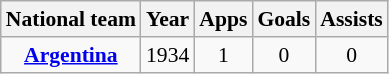<table class="wikitable" style="font-size:90%; text-align: center;">
<tr>
<th>National team</th>
<th>Year</th>
<th>Apps</th>
<th>Goals</th>
<th>Assists</th>
</tr>
<tr>
<td rowspan=7><strong><a href='#'>Argentina</a></strong></td>
<td>1934</td>
<td>1</td>
<td>0</td>
<td>0</td>
</tr>
</table>
